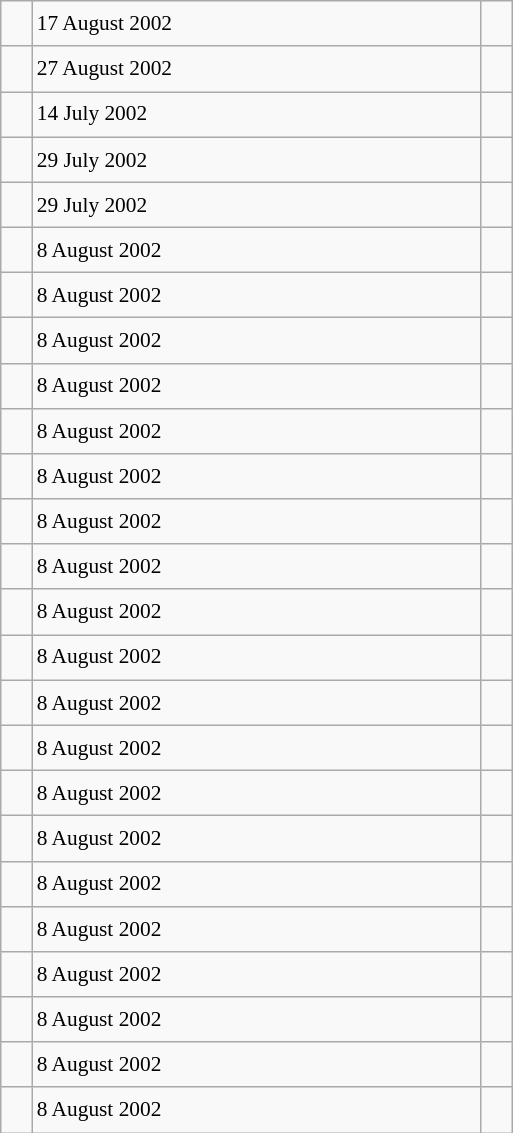<table class="wikitable" style="font-size: 89%; float: left; width: 24em; margin-right: 1em; line-height: 1.65em">
<tr>
<td></td>
<td>17 August 2002</td>
<td><small></small></td>
</tr>
<tr>
<td></td>
<td>27 August 2002</td>
<td><small></small></td>
</tr>
<tr>
<td></td>
<td>14 July 2002</td>
<td><small></small></td>
</tr>
<tr>
<td></td>
<td>29 July 2002</td>
<td><small></small></td>
</tr>
<tr>
<td></td>
<td>29 July 2002</td>
<td><small></small></td>
</tr>
<tr>
<td></td>
<td>8 August 2002</td>
<td><small></small></td>
</tr>
<tr>
<td></td>
<td>8 August 2002</td>
<td><small></small></td>
</tr>
<tr>
<td></td>
<td>8 August 2002</td>
<td><small></small></td>
</tr>
<tr>
<td></td>
<td>8 August 2002</td>
<td><small></small></td>
</tr>
<tr>
<td></td>
<td>8 August 2002</td>
<td><small></small></td>
</tr>
<tr>
<td></td>
<td>8 August 2002</td>
<td><small></small></td>
</tr>
<tr>
<td></td>
<td>8 August 2002</td>
<td><small></small></td>
</tr>
<tr>
<td></td>
<td>8 August 2002</td>
<td><small></small></td>
</tr>
<tr>
<td></td>
<td>8 August 2002</td>
<td><small></small></td>
</tr>
<tr>
<td></td>
<td>8 August 2002</td>
<td><small></small></td>
</tr>
<tr>
<td></td>
<td>8 August 2002</td>
<td><small></small></td>
</tr>
<tr>
<td></td>
<td>8 August 2002</td>
<td><small></small></td>
</tr>
<tr>
<td></td>
<td>8 August 2002</td>
<td><small></small></td>
</tr>
<tr>
<td></td>
<td>8 August 2002</td>
<td><small></small></td>
</tr>
<tr>
<td></td>
<td>8 August 2002</td>
<td><small></small></td>
</tr>
<tr>
<td></td>
<td>8 August 2002</td>
<td><small></small></td>
</tr>
<tr>
<td></td>
<td>8 August 2002</td>
<td><small></small></td>
</tr>
<tr>
<td></td>
<td>8 August 2002</td>
<td><small></small></td>
</tr>
<tr>
<td></td>
<td>8 August 2002</td>
<td><small></small></td>
</tr>
<tr>
<td></td>
<td>8 August 2002</td>
<td><small></small></td>
</tr>
</table>
